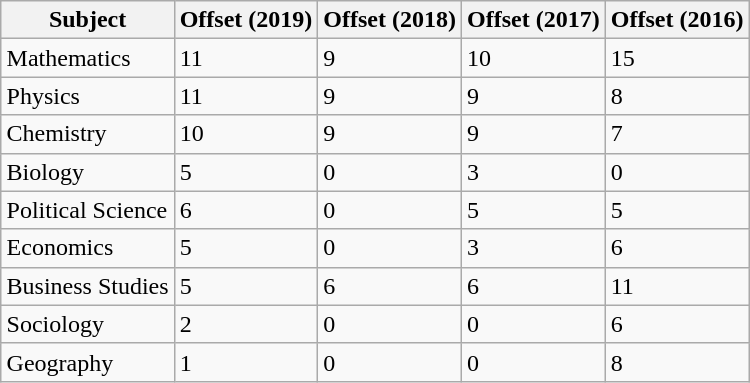<table class="wikitable" style="margin:1em auto">
<tr>
<th>Subject</th>
<th>Offset (2019)</th>
<th>Offset (2018)</th>
<th>Offset (2017)</th>
<th>Offset (2016)</th>
</tr>
<tr>
<td>Mathematics</td>
<td>11</td>
<td>9</td>
<td>10</td>
<td>15</td>
</tr>
<tr>
<td>Physics</td>
<td>11</td>
<td>9</td>
<td>9</td>
<td>8</td>
</tr>
<tr>
<td>Chemistry</td>
<td>10</td>
<td>9</td>
<td>9</td>
<td>7</td>
</tr>
<tr>
<td>Biology</td>
<td>5</td>
<td>0</td>
<td>3</td>
<td>0</td>
</tr>
<tr>
<td>Political Science</td>
<td>6</td>
<td>0</td>
<td>5</td>
<td>5</td>
</tr>
<tr>
<td>Economics</td>
<td>5</td>
<td>0</td>
<td>3</td>
<td>6</td>
</tr>
<tr>
<td>Business Studies</td>
<td>5</td>
<td>6</td>
<td>6</td>
<td>11</td>
</tr>
<tr>
<td>Sociology</td>
<td>2</td>
<td>0</td>
<td>0</td>
<td>6</td>
</tr>
<tr>
<td>Geography</td>
<td>1</td>
<td>0</td>
<td>0</td>
<td>8</td>
</tr>
</table>
